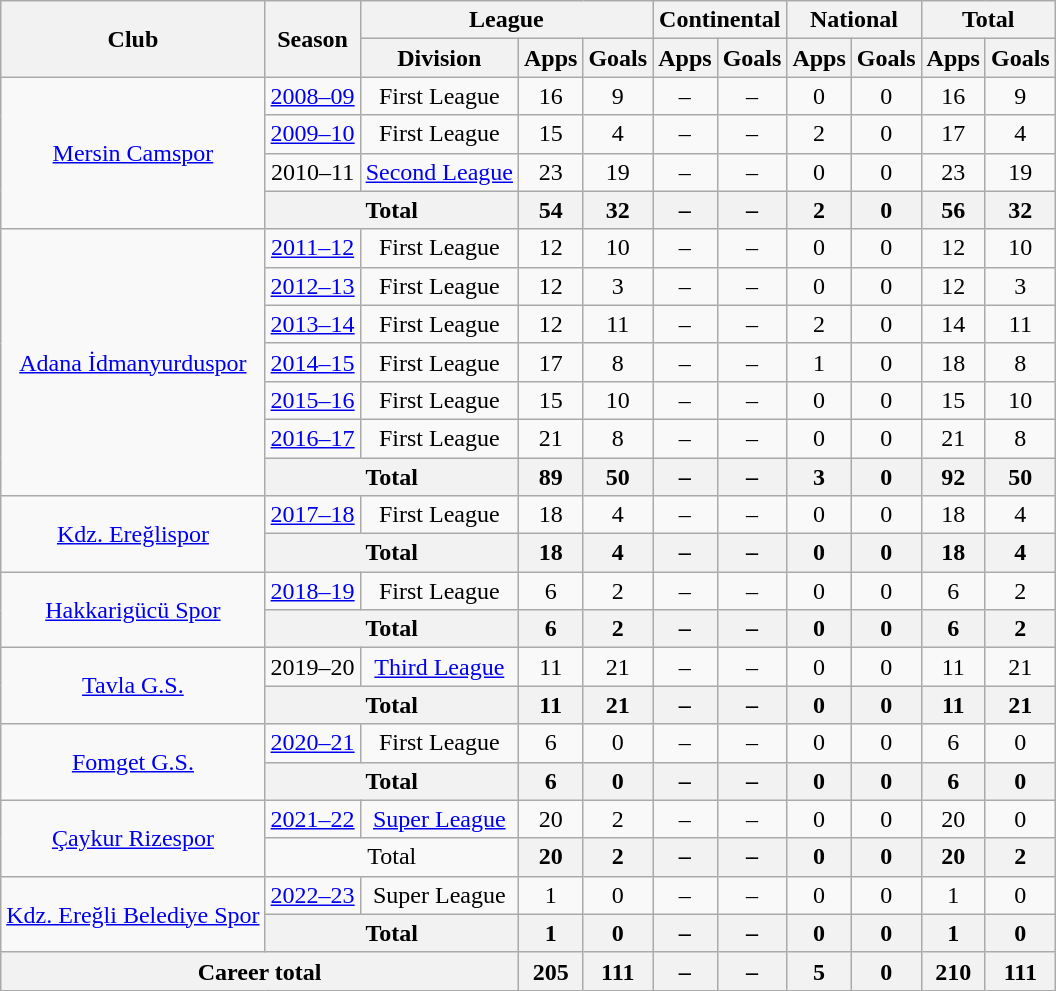<table class="wikitable" style="text-align: center;">
<tr>
<th rowspan=2>Club</th>
<th rowspan=2>Season</th>
<th colspan=3>League</th>
<th colspan=2>Continental</th>
<th colspan=2>National</th>
<th colspan=2>Total</th>
</tr>
<tr>
<th>Division</th>
<th>Apps</th>
<th>Goals</th>
<th>Apps</th>
<th>Goals</th>
<th>Apps</th>
<th>Goals</th>
<th>Apps</th>
<th>Goals</th>
</tr>
<tr>
<td rowspan=4><a href='#'>Mersin Camspor</a></td>
<td><a href='#'>2008–09</a></td>
<td>First League</td>
<td>16</td>
<td>9</td>
<td>–</td>
<td>–</td>
<td>0</td>
<td>0</td>
<td>16</td>
<td>9</td>
</tr>
<tr>
<td><a href='#'>2009–10</a></td>
<td>First League</td>
<td>15</td>
<td>4</td>
<td>–</td>
<td>–</td>
<td>2</td>
<td>0</td>
<td>17</td>
<td>4</td>
</tr>
<tr>
<td>2010–11</td>
<td><a href='#'>Second League</a></td>
<td>23</td>
<td>19</td>
<td>–</td>
<td>–</td>
<td>0</td>
<td>0</td>
<td>23</td>
<td>19</td>
</tr>
<tr>
<th colspan=2>Total</th>
<th>54</th>
<th>32</th>
<th>–</th>
<th>–</th>
<th>2</th>
<th>0</th>
<th>56</th>
<th>32</th>
</tr>
<tr>
<td rowspan=7><a href='#'>Adana İdmanyurduspor</a></td>
<td><a href='#'>2011–12</a></td>
<td>First League</td>
<td>12</td>
<td>10</td>
<td>–</td>
<td>–</td>
<td>0</td>
<td>0</td>
<td>12</td>
<td>10</td>
</tr>
<tr>
<td><a href='#'>2012–13</a></td>
<td>First League</td>
<td>12</td>
<td>3</td>
<td>–</td>
<td>–</td>
<td>0</td>
<td>0</td>
<td>12</td>
<td>3</td>
</tr>
<tr>
<td><a href='#'>2013–14</a></td>
<td>First League</td>
<td>12</td>
<td>11</td>
<td>–</td>
<td>–</td>
<td>2</td>
<td>0</td>
<td>14</td>
<td>11</td>
</tr>
<tr>
<td><a href='#'>2014–15</a></td>
<td>First League</td>
<td>17</td>
<td>8</td>
<td>–</td>
<td>–</td>
<td>1</td>
<td>0</td>
<td>18</td>
<td>8</td>
</tr>
<tr>
<td><a href='#'>2015–16</a></td>
<td>First League</td>
<td>15</td>
<td>10</td>
<td>–</td>
<td>–</td>
<td>0</td>
<td>0</td>
<td>15</td>
<td>10</td>
</tr>
<tr>
<td><a href='#'>2016–17</a></td>
<td>First League</td>
<td>21</td>
<td>8</td>
<td>–</td>
<td>–</td>
<td>0</td>
<td>0</td>
<td>21</td>
<td>8</td>
</tr>
<tr>
<th colspan=2>Total</th>
<th>89</th>
<th>50</th>
<th>–</th>
<th>–</th>
<th>3</th>
<th>0</th>
<th>92</th>
<th>50</th>
</tr>
<tr>
<td rowspan=2><a href='#'>Kdz. Ereğlispor</a></td>
<td><a href='#'>2017–18</a></td>
<td>First League</td>
<td>18</td>
<td>4</td>
<td>–</td>
<td>–</td>
<td>0</td>
<td>0</td>
<td>18</td>
<td>4</td>
</tr>
<tr>
<th colspan=2>Total</th>
<th>18</th>
<th>4</th>
<th>–</th>
<th>–</th>
<th>0</th>
<th>0</th>
<th>18</th>
<th>4</th>
</tr>
<tr>
<td rowspan=2><a href='#'>Hakkarigücü Spor</a></td>
<td><a href='#'>2018–19</a></td>
<td>First League</td>
<td>6</td>
<td>2</td>
<td>–</td>
<td>–</td>
<td>0</td>
<td>0</td>
<td>6</td>
<td>2</td>
</tr>
<tr>
<th colspan=2>Total</th>
<th>6</th>
<th>2</th>
<th>–</th>
<th>–</th>
<th>0</th>
<th>0</th>
<th>6</th>
<th>2</th>
</tr>
<tr>
<td rowspan=2><a href='#'>Tavla G.S.</a></td>
<td>2019–20</td>
<td><a href='#'>Third League</a></td>
<td>11</td>
<td>21</td>
<td>–</td>
<td>–</td>
<td>0</td>
<td>0</td>
<td>11</td>
<td>21</td>
</tr>
<tr>
<th colspan="2">Total</th>
<th>11</th>
<th>21</th>
<th>–</th>
<th>–</th>
<th>0</th>
<th>0</th>
<th>11</th>
<th>21</th>
</tr>
<tr>
<td rowspan=2><a href='#'>Fomget G.S.</a></td>
<td><a href='#'>2020–21</a></td>
<td>First League</td>
<td>6</td>
<td>0</td>
<td>–</td>
<td>–</td>
<td>0</td>
<td>0</td>
<td>6</td>
<td>0</td>
</tr>
<tr>
<th colspan="2">Total</th>
<th>6</th>
<th>0</th>
<th>–</th>
<th>–</th>
<th>0</th>
<th>0</th>
<th>6</th>
<th>0</th>
</tr>
<tr>
<td rowspan=2><a href='#'>Çaykur Rizespor</a></td>
<td><a href='#'>2021–22</a></td>
<td><a href='#'>Super League</a></td>
<td>20</td>
<td>2</td>
<td>–</td>
<td>–</td>
<td>0</td>
<td>0</td>
<td>20</td>
<td>0</td>
</tr>
<tr>
<td colspan="2">Total</td>
<th>20</th>
<th>2</th>
<th>–</th>
<th>–</th>
<th>0</th>
<th>0</th>
<th>20</th>
<th>2</th>
</tr>
<tr>
<td rowspan=2><a href='#'>Kdz. Ereğli Belediye Spor</a></td>
<td><a href='#'>2022–23</a></td>
<td>Super League</td>
<td>1</td>
<td>0</td>
<td>–</td>
<td>–</td>
<td>0</td>
<td>0</td>
<td>1</td>
<td>0</td>
</tr>
<tr>
<th colspan="2">Total</th>
<th>1</th>
<th>0</th>
<th>–</th>
<th>–</th>
<th>0</th>
<th>0</th>
<th>1</th>
<th>0</th>
</tr>
<tr>
<th colspan=3>Career total</th>
<th>205</th>
<th>111</th>
<th>–</th>
<th>–</th>
<th>5</th>
<th>0</th>
<th>210</th>
<th>111</th>
</tr>
</table>
